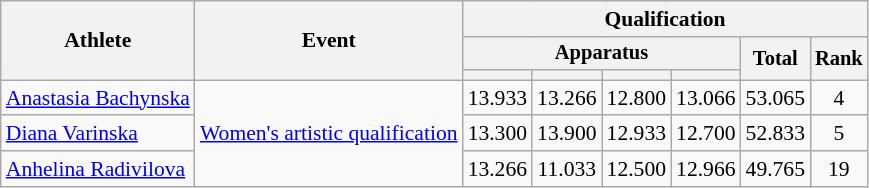<table class="wikitable" style="font-size:90%">
<tr>
<th rowspan=3>Athlete</th>
<th rowspan=3>Event</th>
<th colspan=6>Qualification</th>
</tr>
<tr style="font-size:95%">
<th colspan=4>Apparatus</th>
<th rowspan=2>Total</th>
<th rowspan=2>Rank</th>
</tr>
<tr style="font-size:95%">
<th></th>
<th></th>
<th></th>
<th></th>
</tr>
<tr align=center>
<td align=left><a href='#'>Anastasia Bachynska</a></td>
<td align=left rowspan=3><a href='#'>Women's artistic qualification</a></td>
<td>13.933</td>
<td>13.266</td>
<td>12.800</td>
<td>13.066 <strong></strong></td>
<td>53.065</td>
<td>4 <strong></strong></td>
</tr>
<tr align=center>
<td align=left><a href='#'>Diana Varinska</a></td>
<td>13.300</td>
<td>13.900</td>
<td>12.933 <strong></strong></td>
<td>12.700</td>
<td>52.833</td>
<td>5 <strong></strong></td>
</tr>
<tr align=center>
<td align=left><a href='#'>Anhelina Radivilova</a></td>
<td>13.266</td>
<td>11.033</td>
<td>12.500</td>
<td>12.966</td>
<td>49.765</td>
<td>19</td>
</tr>
</table>
